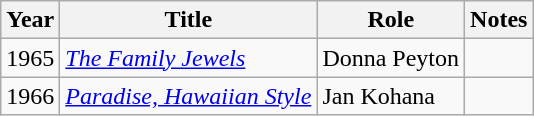<table class="wikitable">
<tr>
<th>Year</th>
<th>Title</th>
<th>Role</th>
<th>Notes</th>
</tr>
<tr>
<td>1965</td>
<td><em><a href='#'>The Family Jewels</a></em></td>
<td>Donna Peyton</td>
<td></td>
</tr>
<tr>
<td>1966</td>
<td><em><a href='#'>Paradise, Hawaiian Style</a></em></td>
<td>Jan Kohana</td>
<td></td>
</tr>
</table>
